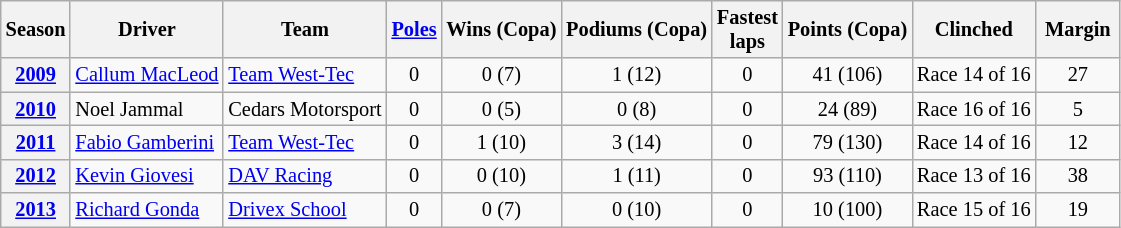<table class="wikitable sortable" style="font-size:85%; text-align:center;">
<tr>
<th scope=col>Season</th>
<th scope=col>Driver</th>
<th scope=col>Team</th>
<th scope=col><a href='#'>Poles</a></th>
<th scope=col>Wins (Copa)</th>
<th scope=col>Podiums (Copa)</th>
<th scope=col width="40">Fastest laps</th>
<th scope=col>Points (Copa)</th>
<th scope=col>Clinched</th>
<th scope=col width="50">Margin</th>
</tr>
<tr>
<th><a href='#'>2009</a></th>
<td align=left> <a href='#'>Callum MacLeod</a></td>
<td align=left> <a href='#'>Team West-Tec</a></td>
<td>0</td>
<td>0 (7)</td>
<td>1 (12)</td>
<td>0</td>
<td>41 (106)</td>
<td>Race 14 of 16</td>
<td>27</td>
</tr>
<tr>
<th><a href='#'>2010</a></th>
<td align=left> Noel Jammal</td>
<td align=left> Cedars Motorsport</td>
<td>0</td>
<td>0 (5)</td>
<td>0 (8)</td>
<td>0</td>
<td>24 (89)</td>
<td>Race 16 of 16</td>
<td>5</td>
</tr>
<tr>
<th><a href='#'>2011</a></th>
<td align=left> <a href='#'>Fabio Gamberini</a></td>
<td align=left> <a href='#'>Team West-Tec</a></td>
<td>0</td>
<td>1 (10)</td>
<td>3 (14)</td>
<td>0</td>
<td>79 (130)</td>
<td>Race 14 of 16</td>
<td>12</td>
</tr>
<tr>
<th><a href='#'>2012</a></th>
<td align=left> <a href='#'>Kevin Giovesi</a></td>
<td align=left> <a href='#'>DAV Racing</a></td>
<td>0</td>
<td>0 (10)</td>
<td>1 (11)</td>
<td>0</td>
<td>93 (110)</td>
<td>Race 13 of 16</td>
<td>38</td>
</tr>
<tr>
<th><a href='#'>2013</a></th>
<td align=left> <a href='#'>Richard Gonda</a></td>
<td align=left> <a href='#'>Drivex School</a></td>
<td>0</td>
<td>0 (7)</td>
<td>0 (10)</td>
<td>0</td>
<td>10 (100)</td>
<td>Race 15 of 16</td>
<td>19</td>
</tr>
</table>
